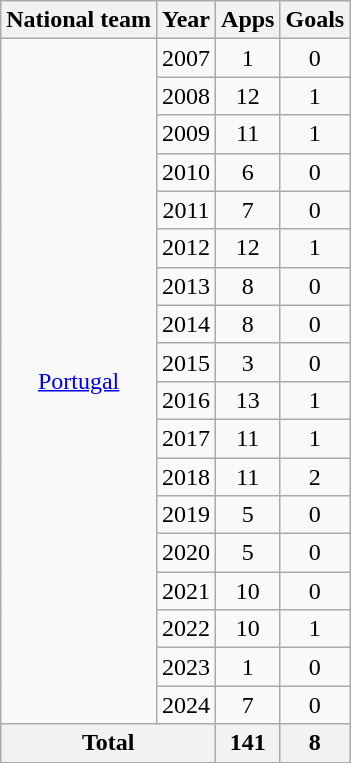<table class="wikitable" style="text-align:center">
<tr>
<th>National team</th>
<th>Year</th>
<th>Apps</th>
<th>Goals</th>
</tr>
<tr>
<td rowspan="18"><a href='#'>Portugal</a></td>
<td>2007</td>
<td>1</td>
<td>0</td>
</tr>
<tr>
<td>2008</td>
<td>12</td>
<td>1</td>
</tr>
<tr>
<td>2009</td>
<td>11</td>
<td>1</td>
</tr>
<tr>
<td>2010</td>
<td>6</td>
<td>0</td>
</tr>
<tr>
<td>2011</td>
<td>7</td>
<td>0</td>
</tr>
<tr>
<td>2012</td>
<td>12</td>
<td>1</td>
</tr>
<tr>
<td>2013</td>
<td>8</td>
<td>0</td>
</tr>
<tr>
<td>2014</td>
<td>8</td>
<td>0</td>
</tr>
<tr>
<td>2015</td>
<td>3</td>
<td>0</td>
</tr>
<tr>
<td>2016</td>
<td>13</td>
<td>1</td>
</tr>
<tr>
<td>2017</td>
<td>11</td>
<td>1</td>
</tr>
<tr>
<td>2018</td>
<td>11</td>
<td>2</td>
</tr>
<tr>
<td>2019</td>
<td>5</td>
<td>0</td>
</tr>
<tr>
<td>2020</td>
<td>5</td>
<td>0</td>
</tr>
<tr>
<td>2021</td>
<td>10</td>
<td>0</td>
</tr>
<tr>
<td>2022</td>
<td>10</td>
<td>1</td>
</tr>
<tr>
<td>2023</td>
<td>1</td>
<td>0</td>
</tr>
<tr>
<td>2024</td>
<td>7</td>
<td>0</td>
</tr>
<tr>
<th colspan="2">Total</th>
<th>141</th>
<th>8</th>
</tr>
</table>
